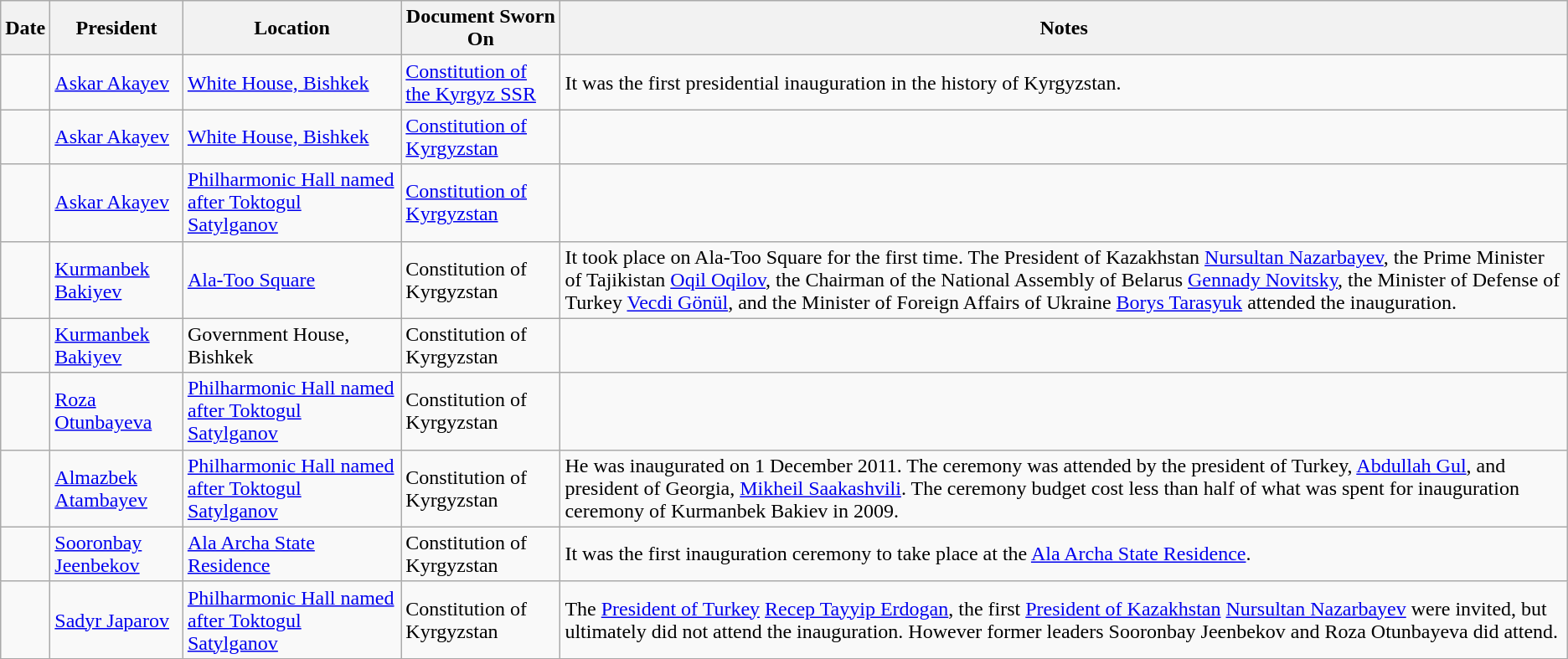<table class="wikitable sortable">
<tr>
<th>Date</th>
<th>President</th>
<th>Location</th>
<th>Document Sworn On</th>
<th>Notes</th>
</tr>
<tr>
<td></td>
<td><a href='#'>Askar Akayev</a></td>
<td><a href='#'>White House, Bishkek</a></td>
<td><a href='#'>Constitution of the Kyrgyz SSR</a></td>
<td>It was the first presidential inauguration in the history of Kyrgyzstan.</td>
</tr>
<tr>
<td></td>
<td><a href='#'>Askar Akayev</a></td>
<td><a href='#'>White House, Bishkek</a></td>
<td><a href='#'>Constitution of Kyrgyzstan</a></td>
<td></td>
</tr>
<tr>
<td></td>
<td><a href='#'>Askar Akayev</a></td>
<td><a href='#'>Philharmonic Hall named after Toktogul Satylganov</a></td>
<td><a href='#'>Constitution of Kyrgyzstan</a></td>
<td></td>
</tr>
<tr>
<td></td>
<td><a href='#'>Kurmanbek Bakiyev</a></td>
<td><a href='#'>Ala-Too Square</a></td>
<td>Constitution of Kyrgyzstan</td>
<td>It took place on Ala-Too Square for the first time.  The President of Kazakhstan <a href='#'>Nursultan Nazarbayev</a>, the Prime Minister of Tajikistan <a href='#'>Oqil Oqilov</a>, the Chairman of the National Assembly of Belarus <a href='#'>Gennady Novitsky</a>, the Minister of Defense of Turkey <a href='#'>Vecdi Gönül</a>, and the Minister of Foreign Affairs of Ukraine <a href='#'>Borys Tarasyuk</a> attended the inauguration.</td>
</tr>
<tr>
<td></td>
<td><a href='#'>Kurmanbek Bakiyev</a></td>
<td>Government House, Bishkek</td>
<td>Constitution of Kyrgyzstan</td>
<td></td>
</tr>
<tr>
<td></td>
<td><a href='#'>Roza Otunbayeva</a></td>
<td><a href='#'>Philharmonic Hall named after Toktogul Satylganov</a></td>
<td>Constitution of Kyrgyzstan</td>
<td></td>
</tr>
<tr>
<td></td>
<td><a href='#'>Almazbek Atambayev</a></td>
<td><a href='#'>Philharmonic Hall named after Toktogul Satylganov</a></td>
<td>Constitution of Kyrgyzstan</td>
<td>He was inaugurated on 1 December 2011. The  ceremony was attended by the president of Turkey, <a href='#'>Abdullah Gul</a>, and president of Georgia, <a href='#'>Mikheil Saakashvili</a>. The ceremony budget cost less than half of what was spent for inauguration ceremony of Kurmanbek Bakiev in 2009.</td>
</tr>
<tr>
<td></td>
<td><a href='#'>Sooronbay Jeenbekov</a></td>
<td><a href='#'>Ala Archa State Residence</a></td>
<td>Constitution of Kyrgyzstan</td>
<td> It was the first inauguration ceremony to take place at the <a href='#'>Ala Archa State Residence</a>.</td>
</tr>
<tr>
<td></td>
<td><a href='#'>Sadyr Japarov</a></td>
<td><a href='#'>Philharmonic Hall named after Toktogul Satylganov</a></td>
<td>Constitution of Kyrgyzstan</td>
<td>The <a href='#'>President of Turkey</a> <a href='#'>Recep Tayyip Erdogan</a>, the first <a href='#'>President of Kazakhstan</a> <a href='#'>Nursultan Nazarbayev</a> were invited, but ultimately did not attend the inauguration. However former leaders Sooronbay Jeenbekov and Roza Otunbayeva did attend.</td>
</tr>
</table>
